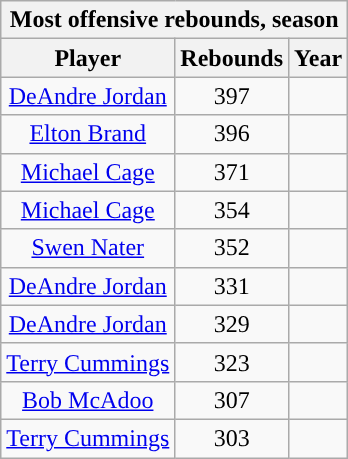<table class="wikitable sortable" style="text-align:center">
<tr>
<th colspan="3">Most offensive rebounds, season</th>
</tr>
<tr>
<th>Player</th>
<th>Rebounds</th>
<th>Year</th>
</tr>
<tr>
<td><a href='#'>DeAndre Jordan</a></td>
<td>397</td>
<td></td>
</tr>
<tr>
<td><a href='#'>Elton Brand</a></td>
<td>396</td>
<td></td>
</tr>
<tr>
<td><a href='#'>Michael Cage</a></td>
<td>371</td>
<td></td>
</tr>
<tr>
<td><a href='#'>Michael Cage</a></td>
<td>354</td>
<td></td>
</tr>
<tr>
<td><a href='#'>Swen Nater</a></td>
<td>352</td>
<td></td>
</tr>
<tr>
<td><a href='#'>DeAndre Jordan</a></td>
<td>331</td>
<td></td>
</tr>
<tr>
<td><a href='#'>DeAndre Jordan</a></td>
<td>329</td>
<td></td>
</tr>
<tr>
<td><a href='#'>Terry Cummings</a></td>
<td>323</td>
<td></td>
</tr>
<tr>
<td><a href='#'>Bob McAdoo</a></td>
<td>307</td>
<td></td>
</tr>
<tr>
<td><a href='#'>Terry Cummings</a></td>
<td>303</td>
<td></td>
</tr>
</table>
